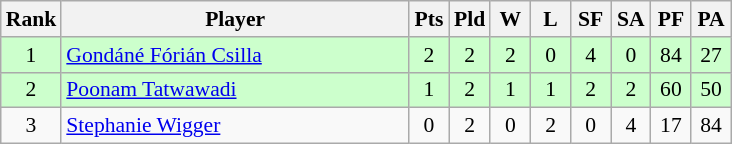<table class=wikitable style="text-align:center; font-size:90%">
<tr>
<th width="20">Rank</th>
<th width="225">Player</th>
<th width="20">Pts</th>
<th width="20">Pld</th>
<th width="20">W</th>
<th width="20">L</th>
<th width="20">SF</th>
<th width="20">SA</th>
<th width="20">PF</th>
<th width="20">PA</th>
</tr>
<tr bgcolor="#ccffcc">
<td>1</td>
<td style="text-align:left"> <a href='#'>Gondáné Fórián Csilla</a></td>
<td>2</td>
<td>2</td>
<td>2</td>
<td>0</td>
<td>4</td>
<td>0</td>
<td>84</td>
<td>27</td>
</tr>
<tr bgcolor="#ccffcc">
<td>2</td>
<td style="text-align:left"> <a href='#'>Poonam Tatwawadi</a></td>
<td>1</td>
<td>2</td>
<td>1</td>
<td>1</td>
<td>2</td>
<td>2</td>
<td>60</td>
<td>50</td>
</tr>
<tr>
<td>3</td>
<td style="text-align:left"> <a href='#'>Stephanie Wigger</a></td>
<td>0</td>
<td>2</td>
<td>0</td>
<td>2</td>
<td>0</td>
<td>4</td>
<td>17</td>
<td>84</td>
</tr>
</table>
